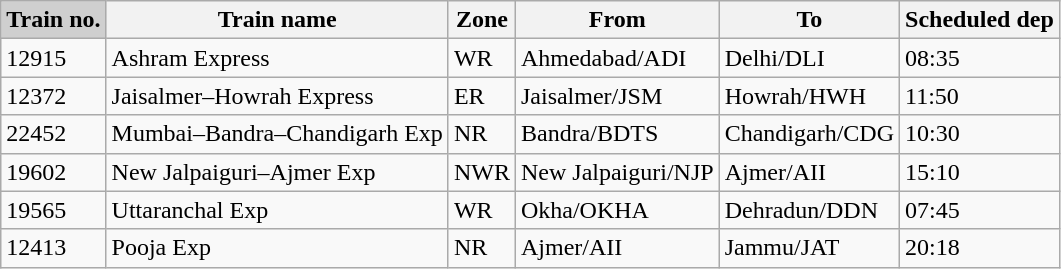<table class="wikitable sortable">
<tr>
<th style="background:#cfcfcf; text-align:center;">Train no.</th>
<th>Train name</th>
<th>Zone</th>
<th>From</th>
<th>To</th>
<th>Scheduled dep</th>
</tr>
<tr>
<td>12915</td>
<td>Ashram Express</td>
<td>WR</td>
<td>Ahmedabad/ADI</td>
<td>Delhi/DLI</td>
<td>08:35</td>
</tr>
<tr>
<td>12372</td>
<td>Jaisalmer–Howrah Express</td>
<td>ER</td>
<td>Jaisalmer/JSM</td>
<td>Howrah/HWH</td>
<td>11:50</td>
</tr>
<tr>
<td>22452</td>
<td>Mumbai–Bandra–Chandigarh Exp</td>
<td>NR</td>
<td>Bandra/BDTS</td>
<td>Chandigarh/CDG</td>
<td>10:30</td>
</tr>
<tr>
<td>19602</td>
<td>New Jalpaiguri–Ajmer Exp</td>
<td>NWR</td>
<td>New Jalpaiguri/NJP</td>
<td>Ajmer/AII</td>
<td>15:10</td>
</tr>
<tr>
<td>19565</td>
<td>Uttaranchal Exp</td>
<td>WR</td>
<td>Okha/OKHA</td>
<td>Dehradun/DDN</td>
<td>07:45</td>
</tr>
<tr>
<td>12413</td>
<td>Pooja Exp</td>
<td>NR</td>
<td>Ajmer/AII</td>
<td>Jammu/JAT</td>
<td>20:18</td>
</tr>
</table>
